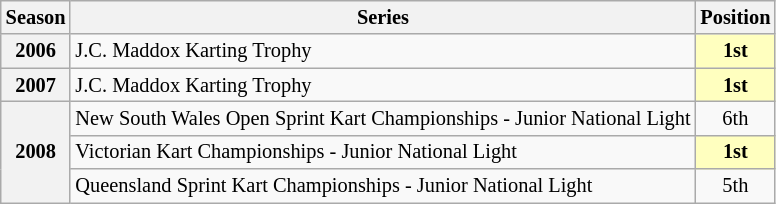<table class="wikitable" style="font-size: 85%; text-align:center">
<tr>
<th>Season</th>
<th>Series</th>
<th>Position</th>
</tr>
<tr>
<th>2006</th>
<td align=left>J.C. Maddox Karting Trophy</td>
<td align=center style="background:#FFFFBF;"><strong>1st</strong></td>
</tr>
<tr>
<th>2007</th>
<td align=left>J.C. Maddox Karting Trophy</td>
<td align=center style="background:#FFFFBF;"><strong>1st</strong></td>
</tr>
<tr>
<th rowspan=3>2008</th>
<td align=left>New South Wales Open Sprint Kart Championships - Junior National Light</td>
<td>6th</td>
</tr>
<tr>
<td align=left>Victorian Kart Championships - Junior National Light</td>
<td align=center style="background:#FFFFBF;"><strong>1st</strong></td>
</tr>
<tr>
<td align=left>Queensland Sprint Kart Championships - Junior National Light</td>
<td>5th</td>
</tr>
</table>
